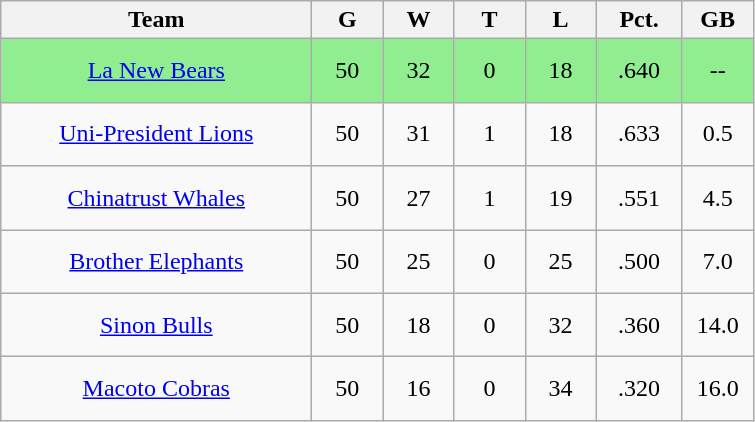<table class="wikitable" style="text-align:center">
<tr>
<th width=200>Team</th>
<th width=40>G</th>
<th width=40>W</th>
<th width=40>T</th>
<th width=40>L</th>
<th width=50>Pct.</th>
<th width=40>GB</th>
</tr>
<tr style="background:lightgreen;">
<td height=35><a href='#'>La New Bears</a></td>
<td>50</td>
<td>32</td>
<td>0</td>
<td>18</td>
<td>.640</td>
<td>--</td>
</tr>
<tr>
<td height=35><a href='#'>Uni-President Lions</a></td>
<td>50</td>
<td>31</td>
<td>1</td>
<td>18</td>
<td>.633</td>
<td>0.5</td>
</tr>
<tr>
<td height=35><a href='#'>Chinatrust Whales</a></td>
<td>50</td>
<td>27</td>
<td>1</td>
<td>19</td>
<td>.551</td>
<td>4.5</td>
</tr>
<tr>
<td height=35><a href='#'>Brother Elephants</a></td>
<td>50</td>
<td>25</td>
<td>0</td>
<td>25</td>
<td>.500</td>
<td>7.0</td>
</tr>
<tr>
<td height=35><a href='#'>Sinon Bulls</a></td>
<td>50</td>
<td>18</td>
<td>0</td>
<td>32</td>
<td>.360</td>
<td>14.0</td>
</tr>
<tr>
<td height=35><a href='#'>Macoto Cobras</a></td>
<td>50</td>
<td>16</td>
<td>0</td>
<td>34</td>
<td>.320</td>
<td>16.0</td>
</tr>
</table>
